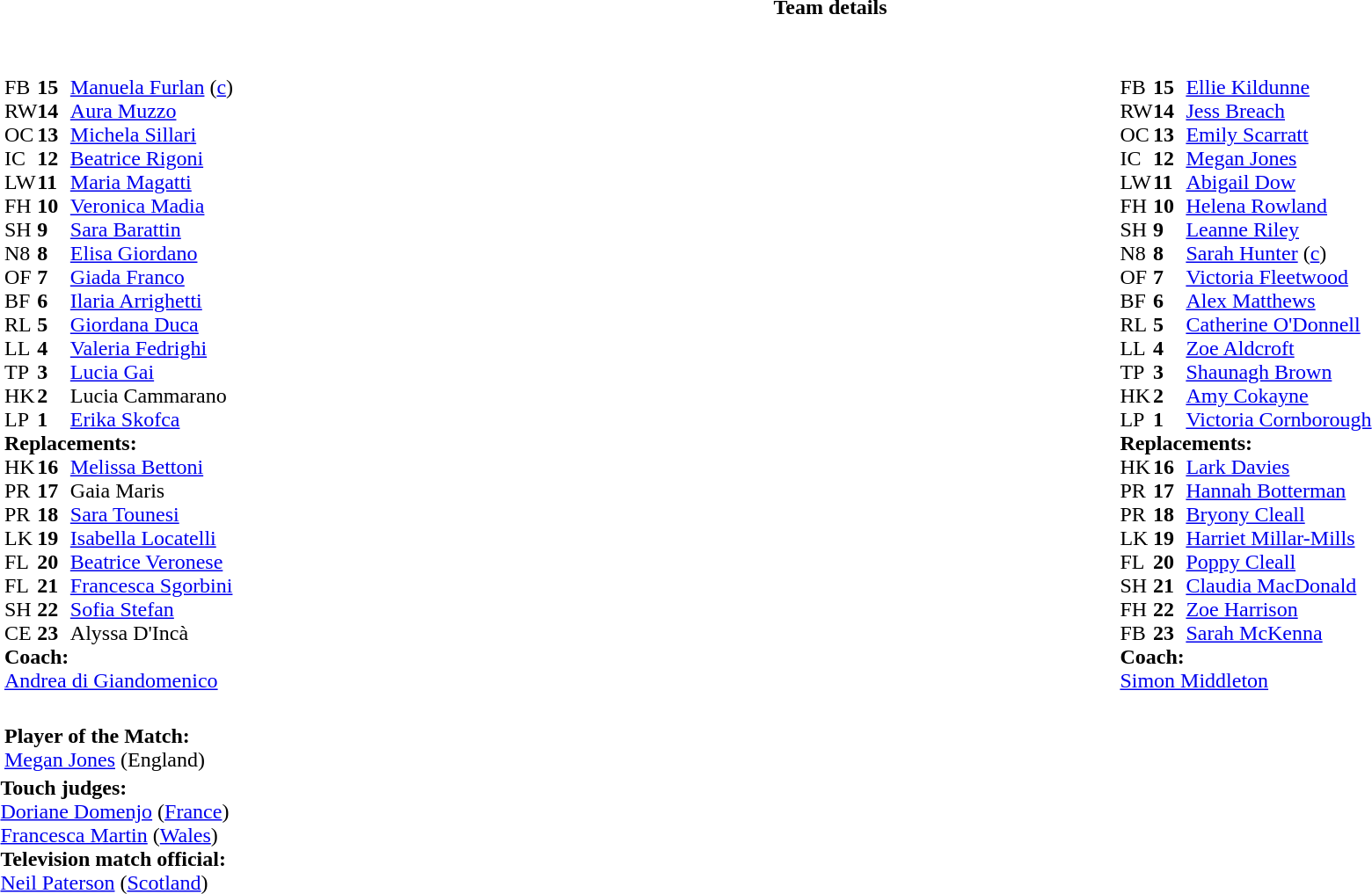<table border="0" style="width:100%" class="collapsible collapsed">
<tr>
<th>Team details</th>
</tr>
<tr>
<td><br><table style="width:100%">
<tr>
<td style="vertical-align:top;width:50%"><br><table cellspacing="0" cellpadding="0">
<tr>
<th width="25"></th>
<th width="25"></th>
</tr>
<tr>
<td style="vertical-align:top;width:0%"></td>
</tr>
<tr>
<td>FB</td>
<td><strong>15</strong></td>
<td><a href='#'>Manuela Furlan</a> (<a href='#'>c</a>)</td>
</tr>
<tr>
<td>RW</td>
<td><strong>14</strong></td>
<td><a href='#'>Aura Muzzo</a></td>
<td></td>
<td></td>
</tr>
<tr>
<td>OC</td>
<td><strong>13</strong></td>
<td><a href='#'>Michela Sillari</a></td>
</tr>
<tr>
<td>IC</td>
<td><strong>12</strong></td>
<td><a href='#'>Beatrice Rigoni</a></td>
<td></td>
<td></td>
</tr>
<tr>
<td>LW</td>
<td><strong>11</strong></td>
<td><a href='#'>Maria Magatti</a></td>
</tr>
<tr>
<td>FH</td>
<td><strong>10</strong></td>
<td><a href='#'>Veronica Madia</a></td>
</tr>
<tr>
<td>SH</td>
<td><strong>9</strong></td>
<td><a href='#'>Sara Barattin</a></td>
<td></td>
<td></td>
</tr>
<tr>
<td>N8</td>
<td><strong>8</strong></td>
<td><a href='#'>Elisa Giordano</a></td>
</tr>
<tr>
<td>OF</td>
<td><strong>7</strong></td>
<td><a href='#'>Giada Franco</a></td>
<td></td>
<td></td>
</tr>
<tr>
<td>BF</td>
<td><strong>6</strong></td>
<td><a href='#'>Ilaria Arrighetti</a></td>
<td></td>
<td></td>
</tr>
<tr>
<td>RL</td>
<td><strong>5</strong></td>
<td><a href='#'>Giordana Duca</a></td>
</tr>
<tr>
<td>LL</td>
<td><strong>4</strong></td>
<td><a href='#'>Valeria Fedrighi</a></td>
<td></td>
<td></td>
</tr>
<tr>
<td>TP</td>
<td><strong>3</strong></td>
<td><a href='#'>Lucia Gai</a></td>
</tr>
<tr>
<td>HK</td>
<td><strong>2</strong></td>
<td>Lucia Cammarano</td>
<td></td>
<td></td>
</tr>
<tr>
<td>LP</td>
<td><strong>1</strong></td>
<td><a href='#'>Erika Skofca</a></td>
<td></td>
</tr>
<tr>
<td colspan=3><strong>Replacements:</strong></td>
</tr>
<tr>
<td>HK</td>
<td><strong>16</strong></td>
<td><a href='#'>Melissa Bettoni</a></td>
<td></td>
<td></td>
</tr>
<tr>
<td>PR</td>
<td><strong>17</strong></td>
<td>Gaia Maris</td>
<td></td>
<td></td>
</tr>
<tr>
<td>PR</td>
<td><strong>18</strong></td>
<td><a href='#'>Sara Tounesi</a></td>
</tr>
<tr>
<td>LK</td>
<td><strong>19</strong></td>
<td><a href='#'>Isabella Locatelli</a></td>
<td></td>
<td></td>
</tr>
<tr>
<td>FL</td>
<td><strong>20</strong></td>
<td><a href='#'>Beatrice Veronese</a></td>
<td></td>
<td></td>
</tr>
<tr>
<td>FL</td>
<td><strong>21</strong></td>
<td><a href='#'>Francesca Sgorbini</a></td>
<td></td>
<td></td>
</tr>
<tr>
<td>SH</td>
<td><strong>22</strong></td>
<td><a href='#'>Sofia Stefan</a></td>
<td></td>
<td></td>
</tr>
<tr>
<td>CE</td>
<td><strong>23</strong></td>
<td>Alyssa D'Incà</td>
<td></td>
<td></td>
</tr>
<tr>
<td colspan=3><strong>Coach:</strong></td>
</tr>
<tr>
<td colspan="4"><a href='#'>Andrea di Giandomenico</a></td>
</tr>
</table>
</td>
<td style="vertical-align:top"></td>
<td style="vertical-align:top; width:50%"><br><table cellspacing="0" cellpadding="0" style="margin:auto">
<tr>
<th width="25"></th>
<th width="25"></th>
</tr>
<tr>
<td>FB</td>
<td><strong>15</strong></td>
<td><a href='#'>Ellie Kildunne</a></td>
</tr>
<tr>
<td>RW</td>
<td><strong>14</strong></td>
<td><a href='#'>Jess Breach</a></td>
<td></td>
<td></td>
</tr>
<tr>
<td>OC</td>
<td><strong>13</strong></td>
<td><a href='#'>Emily Scarratt</a></td>
<td></td>
</tr>
<tr>
<td>IC</td>
<td><strong>12</strong></td>
<td><a href='#'>Megan Jones</a></td>
<td></td>
<td></td>
</tr>
<tr>
<td>LW</td>
<td><strong>11</strong></td>
<td><a href='#'>Abigail Dow</a></td>
</tr>
<tr>
<td>FH</td>
<td><strong>10</strong></td>
<td><a href='#'>Helena Rowland</a></td>
</tr>
<tr>
<td>SH</td>
<td><strong>9</strong></td>
<td><a href='#'>Leanne Riley</a></td>
<td></td>
<td></td>
</tr>
<tr>
<td>N8</td>
<td><strong>8</strong></td>
<td><a href='#'>Sarah Hunter</a> (<a href='#'>c</a>)</td>
<td></td>
<td></td>
</tr>
<tr>
<td>OF</td>
<td><strong>7</strong></td>
<td><a href='#'>Victoria Fleetwood</a></td>
</tr>
<tr>
<td>BF</td>
<td><strong>6</strong></td>
<td><a href='#'>Alex Matthews</a></td>
</tr>
<tr>
<td>RL</td>
<td><strong>5</strong></td>
<td><a href='#'>Catherine O'Donnell</a></td>
<td></td>
<td></td>
</tr>
<tr>
<td>LL</td>
<td><strong>4</strong></td>
<td><a href='#'>Zoe Aldcroft</a></td>
</tr>
<tr>
<td>TP</td>
<td><strong>3</strong></td>
<td><a href='#'>Shaunagh Brown</a></td>
<td></td>
<td></td>
</tr>
<tr>
<td>HK</td>
<td><strong>2</strong></td>
<td><a href='#'>Amy Cokayne</a></td>
<td></td>
<td></td>
</tr>
<tr>
<td>LP</td>
<td><strong>1</strong></td>
<td><a href='#'>Victoria Cornborough</a></td>
<td></td>
<td></td>
</tr>
<tr>
<td colspan=3><strong>Replacements:</strong></td>
</tr>
<tr>
<td>HK</td>
<td><strong>16</strong></td>
<td><a href='#'>Lark Davies</a></td>
<td></td>
<td></td>
</tr>
<tr>
<td>PR</td>
<td><strong>17</strong></td>
<td><a href='#'>Hannah Botterman</a></td>
<td></td>
<td></td>
</tr>
<tr>
<td>PR</td>
<td><strong>18</strong></td>
<td><a href='#'>Bryony Cleall</a></td>
<td></td>
<td></td>
</tr>
<tr>
<td>LK</td>
<td><strong>19</strong></td>
<td><a href='#'>Harriet Millar-Mills</a></td>
<td></td>
<td></td>
</tr>
<tr>
<td>FL</td>
<td><strong>20</strong></td>
<td><a href='#'>Poppy Cleall</a></td>
<td></td>
<td></td>
</tr>
<tr>
<td>SH</td>
<td><strong>21</strong></td>
<td><a href='#'>Claudia MacDonald</a></td>
<td></td>
<td></td>
</tr>
<tr>
<td>FH</td>
<td><strong>22</strong></td>
<td><a href='#'>Zoe Harrison</a></td>
<td></td>
<td></td>
</tr>
<tr>
<td>FB</td>
<td><strong>23</strong></td>
<td><a href='#'>Sarah McKenna</a></td>
<td></td>
<td></td>
</tr>
<tr>
<td colspan=3><strong>Coach:</strong></td>
</tr>
<tr>
<td colspan="4"><a href='#'>Simon Middleton</a></td>
</tr>
</table>
</td>
</tr>
</table>
<table style="width:100%">
<tr>
<td><br><strong>Player of the Match:</strong>
<br><a href='#'>Megan Jones</a> (England)</td>
</tr>
</table>
<strong>Touch judges:</strong>
<br><a href='#'>Doriane Domenjo</a> (<a href='#'>France</a>)
<br><a href='#'>Francesca Martin</a> (<a href='#'>Wales</a>)
<br><strong>Television match official:</strong>
<br><a href='#'>Neil Paterson</a> (<a href='#'>Scotland</a>)</td>
</tr>
</table>
